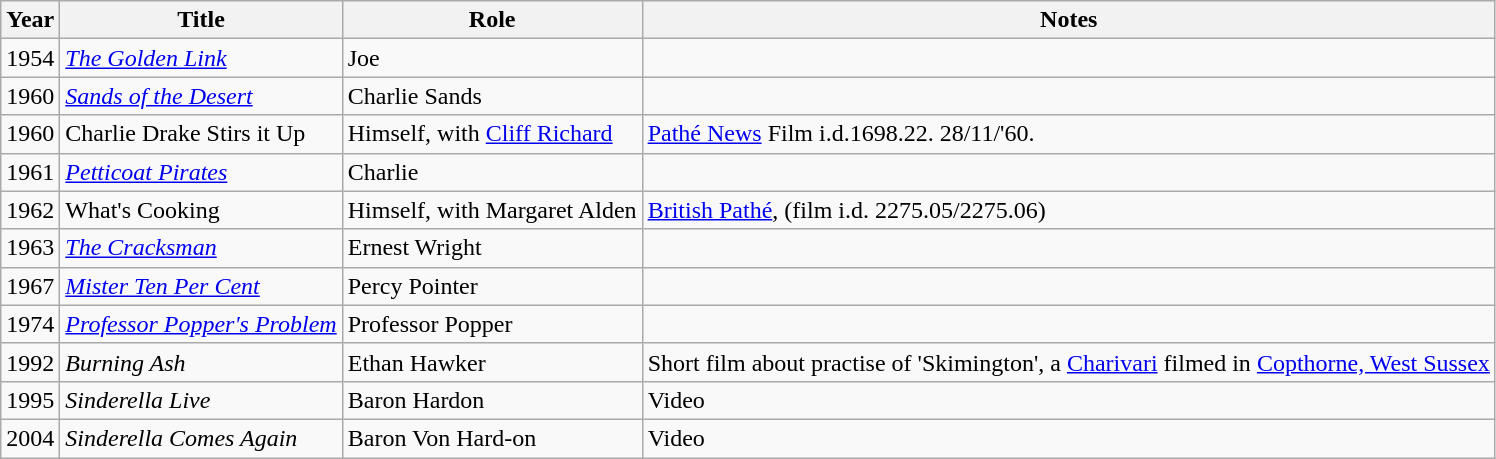<table class="wikitable">
<tr>
<th>Year</th>
<th>Title</th>
<th>Role</th>
<th>Notes</th>
</tr>
<tr>
<td>1954</td>
<td><em><a href='#'>The Golden Link</a></em></td>
<td>Joe</td>
<td></td>
</tr>
<tr>
<td>1960</td>
<td><em><a href='#'>Sands of the Desert</a></em></td>
<td>Charlie Sands</td>
<td></td>
</tr>
<tr>
<td>1960</td>
<td>Charlie Drake Stirs it Up</td>
<td>Himself, with <a href='#'>Cliff Richard</a></td>
<td><a href='#'>Pathé News</a> Film i.d.1698.22. 28/11/'60.</td>
</tr>
<tr>
<td>1961</td>
<td><em><a href='#'>Petticoat Pirates</a></em></td>
<td>Charlie</td>
<td></td>
</tr>
<tr>
<td>1962</td>
<td>What's Cooking</td>
<td>Himself, with Margaret Alden</td>
<td><a href='#'>British Pathé</a>, (film i.d. 2275.05/2275.06)</td>
</tr>
<tr>
<td>1963</td>
<td><em><a href='#'>The Cracksman</a></em></td>
<td>Ernest Wright</td>
<td></td>
</tr>
<tr>
<td>1967</td>
<td><em><a href='#'>Mister Ten Per Cent</a></em></td>
<td>Percy Pointer</td>
<td></td>
</tr>
<tr>
<td>1974</td>
<td><em><a href='#'>Professor Popper's Problem</a></em></td>
<td>Professor Popper</td>
<td></td>
</tr>
<tr>
<td>1992</td>
<td><em>Burning Ash</em></td>
<td>Ethan Hawker</td>
<td>Short film about practise of  'Skimington', a <a href='#'>Charivari</a> filmed in <a href='#'>Copthorne, West Sussex</a></td>
</tr>
<tr>
<td>1995</td>
<td><em>Sinderella Live</em></td>
<td>Baron Hardon</td>
<td>Video</td>
</tr>
<tr>
<td>2004</td>
<td><em>Sinderella Comes Again</em></td>
<td>Baron Von Hard-on</td>
<td>Video</td>
</tr>
</table>
